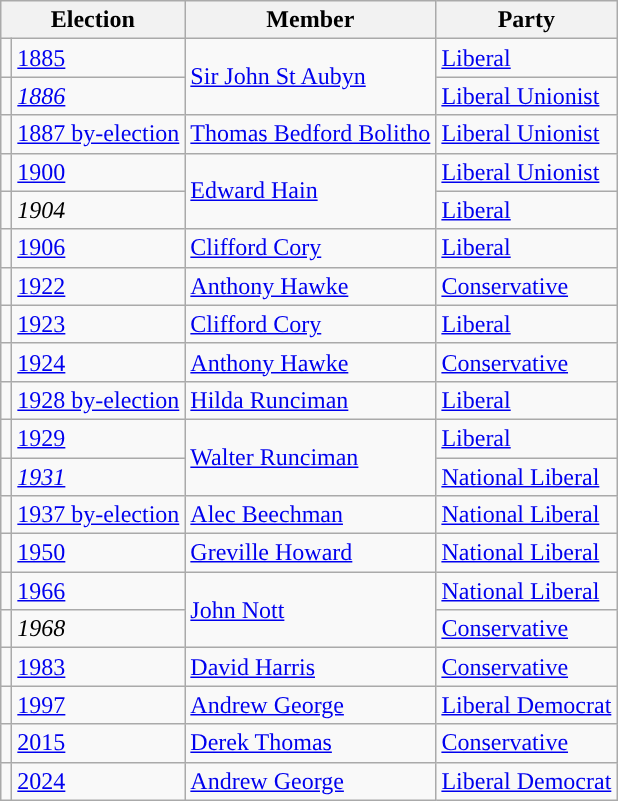<table class="wikitable">
<tr>
<th colspan=2>Election</th>
<th>Member</th>
<th>Party</th>
</tr>
<tr>
<td style="color:inherit;background-color: "></td>
<td><a href='#'>1885</a></td>
<td rowspan="2"><a href='#'>Sir John St Aubyn</a></td>
<td><a href='#'>Liberal</a></td>
</tr>
<tr>
<td style="color:inherit;background-color: "></td>
<td><em><a href='#'>1886</a></em></td>
<td><a href='#'>Liberal Unionist</a></td>
</tr>
<tr>
<td style="color:inherit;background-color: "></td>
<td><a href='#'>1887 by-election</a></td>
<td><a href='#'>Thomas Bedford Bolitho</a></td>
<td><a href='#'>Liberal Unionist</a></td>
</tr>
<tr>
<td style="color:inherit;background-color: "></td>
<td><a href='#'>1900</a></td>
<td rowspan="2"><a href='#'>Edward Hain</a></td>
<td><a href='#'>Liberal Unionist</a></td>
</tr>
<tr>
<td style="color:inherit;background-color: "></td>
<td><em>1904</em></td>
<td><a href='#'>Liberal</a></td>
</tr>
<tr>
<td style="color:inherit;background-color: "></td>
<td><a href='#'>1906</a></td>
<td><a href='#'>Clifford Cory</a></td>
<td><a href='#'>Liberal</a></td>
</tr>
<tr>
<td style="color:inherit;background-color: "></td>
<td><a href='#'>1922</a></td>
<td><a href='#'>Anthony Hawke</a></td>
<td><a href='#'>Conservative</a></td>
</tr>
<tr>
<td style="color:inherit;background-color: "></td>
<td><a href='#'>1923</a></td>
<td><a href='#'>Clifford Cory</a></td>
<td><a href='#'>Liberal</a></td>
</tr>
<tr>
<td style="color:inherit;background-color: "></td>
<td><a href='#'>1924</a></td>
<td><a href='#'>Anthony Hawke</a></td>
<td><a href='#'>Conservative</a></td>
</tr>
<tr>
<td style="color:inherit;background-color: "></td>
<td><a href='#'>1928 by-election</a></td>
<td><a href='#'>Hilda Runciman</a></td>
<td><a href='#'>Liberal</a></td>
</tr>
<tr>
<td style="color:inherit;background-color: "></td>
<td><a href='#'>1929</a></td>
<td rowspan="2"><a href='#'>Walter Runciman</a></td>
<td><a href='#'>Liberal</a></td>
</tr>
<tr>
<td style="color:inherit;background-color: "></td>
<td><em><a href='#'>1931</a></em></td>
<td><a href='#'>National Liberal</a></td>
</tr>
<tr>
<td style="color:inherit;background-color: "></td>
<td><a href='#'>1937 by-election</a></td>
<td><a href='#'>Alec Beechman</a></td>
<td><a href='#'>National Liberal</a></td>
</tr>
<tr>
<td style="color:inherit;background-color: "></td>
<td><a href='#'>1950</a></td>
<td><a href='#'>Greville Howard</a></td>
<td><a href='#'>National Liberal</a></td>
</tr>
<tr>
<td style="color:inherit;background-color: "></td>
<td><a href='#'>1966</a></td>
<td rowspan="2"><a href='#'>John Nott</a></td>
<td><a href='#'>National Liberal</a></td>
</tr>
<tr>
<td style="color:inherit;background-color: "></td>
<td><em>1968</em></td>
<td><a href='#'>Conservative</a></td>
</tr>
<tr>
<td style="color:inherit;background-color: "></td>
<td><a href='#'>1983</a></td>
<td><a href='#'>David Harris</a></td>
<td><a href='#'>Conservative</a></td>
</tr>
<tr>
<td style="color:inherit;background-color: "></td>
<td><a href='#'>1997</a></td>
<td><a href='#'>Andrew George</a></td>
<td><a href='#'>Liberal Democrat</a></td>
</tr>
<tr>
<td style="color:inherit;background-color: "></td>
<td><a href='#'>2015</a></td>
<td><a href='#'>Derek Thomas</a></td>
<td><a href='#'>Conservative</a></td>
</tr>
<tr>
<td style="color:inherit;background-color: "></td>
<td><a href='#'>2024</a></td>
<td><a href='#'>Andrew George</a></td>
<td><a href='#'>Liberal Democrat</a></td>
</tr>
</table>
